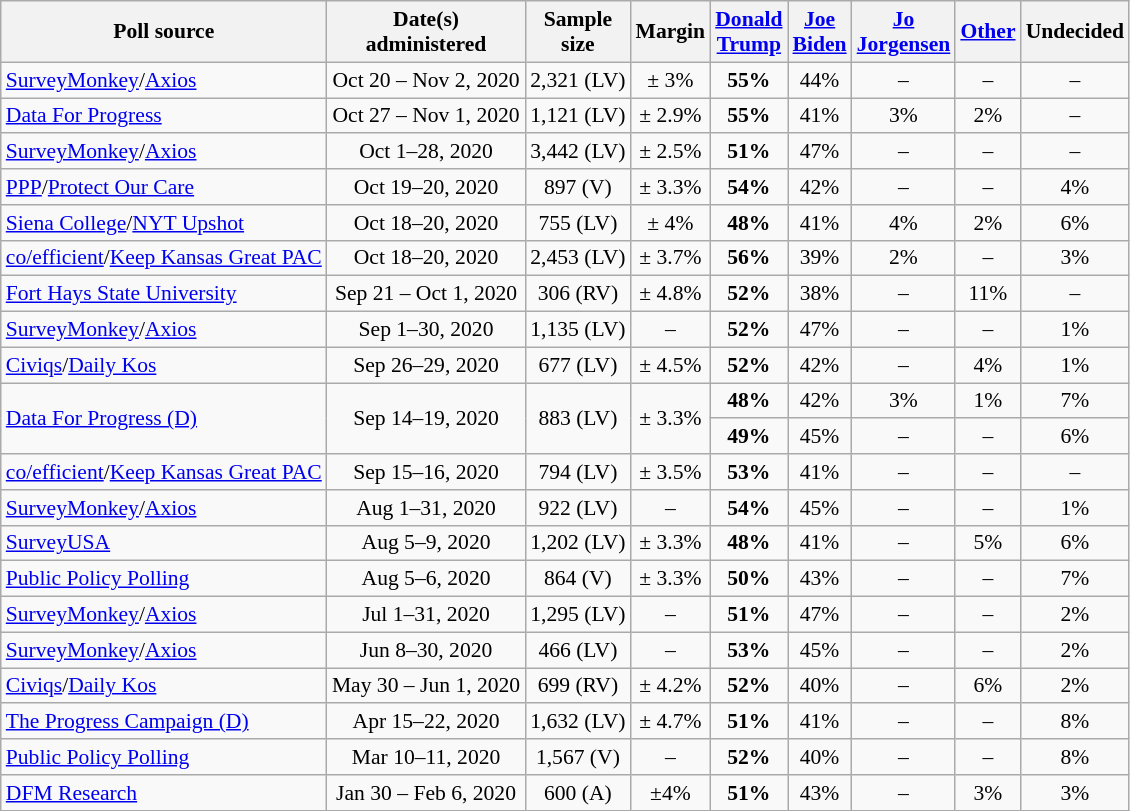<table class="wikitable sortable" style="text-align:center;font-size:90%;line-height:17px">
<tr>
<th>Poll source</th>
<th>Date(s)<br>administered</th>
<th>Sample<br>size</th>
<th>Margin<br></th>
<th class="unsortable"><a href='#'>Donald<br>Trump</a><br><small></small></th>
<th class="unsortable"><a href='#'>Joe<br>Biden</a><br><small></small></th>
<th class="unsortable"><a href='#'>Jo<br>Jorgensen</a><br><small></small></th>
<th class="unsortable"><a href='#'>Other</a></th>
<th class="unsortable">Undecided</th>
</tr>
<tr>
<td style="text-align:left;"><a href='#'>SurveyMonkey</a>/<a href='#'>Axios</a></td>
<td>Oct 20 – Nov 2, 2020</td>
<td>2,321 (LV)</td>
<td>± 3%</td>
<td><strong>55%</strong></td>
<td>44%</td>
<td>–</td>
<td>–</td>
<td>–</td>
</tr>
<tr>
<td style="text-align:left;"><a href='#'>Data For Progress</a></td>
<td>Oct 27 – Nov 1, 2020</td>
<td>1,121 (LV)</td>
<td>± 2.9%</td>
<td><strong>55%</strong></td>
<td>41%</td>
<td>3%</td>
<td>2%</td>
<td>–</td>
</tr>
<tr>
<td style="text-align:left;"><a href='#'>SurveyMonkey</a>/<a href='#'>Axios</a></td>
<td>Oct 1–28, 2020</td>
<td>3,442 (LV)</td>
<td>± 2.5%</td>
<td><strong>51%</strong></td>
<td>47%</td>
<td>–</td>
<td>–</td>
<td>–</td>
</tr>
<tr>
<td style="text-align:left;"><a href='#'>PPP</a>/<a href='#'>Protect Our Care</a></td>
<td>Oct 19–20, 2020</td>
<td>897 (V)</td>
<td>± 3.3%</td>
<td><strong>54%</strong></td>
<td>42%</td>
<td>–</td>
<td>–</td>
<td>4%</td>
</tr>
<tr>
<td style="text-align:left;"><a href='#'>Siena College</a>/<a href='#'>NYT Upshot</a></td>
<td>Oct 18–20, 2020</td>
<td>755 (LV)</td>
<td>± 4%</td>
<td><strong>48%</strong></td>
<td>41%</td>
<td>4%</td>
<td>2%</td>
<td>6%</td>
</tr>
<tr>
<td style="text-align:left;"><a href='#'>co/efficient</a>/<a href='#'>Keep Kansas Great PAC</a></td>
<td>Oct 18–20, 2020</td>
<td>2,453 (LV)</td>
<td>± 3.7%</td>
<td><strong>56%</strong></td>
<td>39%</td>
<td>2%</td>
<td>–</td>
<td>3%</td>
</tr>
<tr>
<td style="text-align:left;"><a href='#'>Fort Hays State University</a></td>
<td>Sep 21 – Oct 1, 2020</td>
<td>306 (RV)</td>
<td>± 4.8%</td>
<td><strong>52%</strong></td>
<td>38%</td>
<td>–</td>
<td>11%</td>
<td>–</td>
</tr>
<tr>
<td style="text-align:left;"><a href='#'>SurveyMonkey</a>/<a href='#'>Axios</a></td>
<td>Sep 1–30, 2020</td>
<td>1,135 (LV)</td>
<td>–</td>
<td><strong>52%</strong></td>
<td>47%</td>
<td>–</td>
<td>–</td>
<td>1%</td>
</tr>
<tr>
<td style="text-align:left;"><a href='#'>Civiqs</a>/<a href='#'>Daily Kos</a></td>
<td>Sep 26–29, 2020</td>
<td>677 (LV)</td>
<td>± 4.5%</td>
<td><strong>52%</strong></td>
<td>42%</td>
<td>–</td>
<td>4%</td>
<td>1%</td>
</tr>
<tr>
<td rowspan=2 style="text-align:left;"><a href='#'>Data For Progress (D)</a></td>
<td rowspan=2>Sep 14–19, 2020</td>
<td rowspan=2>883 (LV)</td>
<td rowspan=2>± 3.3%</td>
<td><strong>48%</strong></td>
<td>42%</td>
<td>3%</td>
<td>1%</td>
<td>7%</td>
</tr>
<tr>
<td><strong>49%</strong></td>
<td>45%</td>
<td>–</td>
<td>–</td>
<td>6%</td>
</tr>
<tr>
<td style="text-align:left;"><a href='#'>co/efficient</a>/<a href='#'>Keep Kansas Great PAC</a></td>
<td>Sep 15–16, 2020</td>
<td>794 (LV)</td>
<td>± 3.5%</td>
<td><strong>53%</strong></td>
<td>41%</td>
<td>–</td>
<td>–</td>
<td>–</td>
</tr>
<tr>
<td style="text-align:left;"><a href='#'>SurveyMonkey</a>/<a href='#'>Axios</a></td>
<td>Aug 1–31, 2020</td>
<td>922 (LV)</td>
<td>–</td>
<td><strong>54%</strong></td>
<td>45%</td>
<td>–</td>
<td>–</td>
<td>1%</td>
</tr>
<tr>
<td style="text-align:left;"><a href='#'>SurveyUSA</a></td>
<td>Aug 5–9, 2020</td>
<td>1,202 (LV)</td>
<td>± 3.3%</td>
<td><strong>48%</strong></td>
<td>41%</td>
<td>–</td>
<td>5%</td>
<td>6%</td>
</tr>
<tr>
<td style="text-align:left;"><a href='#'>Public Policy Polling</a></td>
<td>Aug 5–6, 2020</td>
<td>864 (V)</td>
<td>± 3.3%</td>
<td><strong>50%</strong></td>
<td>43%</td>
<td>–</td>
<td>–</td>
<td>7%</td>
</tr>
<tr>
<td style="text-align:left;"><a href='#'>SurveyMonkey</a>/<a href='#'>Axios</a></td>
<td>Jul 1–31, 2020</td>
<td>1,295 (LV)</td>
<td>–</td>
<td><strong>51%</strong></td>
<td>47%</td>
<td>–</td>
<td>–</td>
<td>2%</td>
</tr>
<tr>
<td style="text-align:left;"><a href='#'>SurveyMonkey</a>/<a href='#'>Axios</a></td>
<td>Jun 8–30, 2020</td>
<td>466 (LV)</td>
<td>–</td>
<td><strong>53%</strong></td>
<td>45%</td>
<td>–</td>
<td>–</td>
<td>2%</td>
</tr>
<tr>
<td style="text-align:left;"><a href='#'>Civiqs</a>/<a href='#'>Daily Kos</a></td>
<td>May 30 – Jun 1, 2020</td>
<td>699 (RV)</td>
<td>± 4.2%</td>
<td><strong>52%</strong></td>
<td>40%</td>
<td>–</td>
<td>6%</td>
<td>2%</td>
</tr>
<tr>
<td style="text-align:left;"><a href='#'>The Progress Campaign (D)</a></td>
<td>Apr 15–22, 2020</td>
<td>1,632 (LV)</td>
<td>± 4.7%</td>
<td><strong>51%</strong></td>
<td>41%</td>
<td>–</td>
<td>–</td>
<td>8%</td>
</tr>
<tr>
<td style="text-align:left;"><a href='#'>Public Policy Polling</a></td>
<td>Mar 10–11, 2020</td>
<td>1,567 (V)</td>
<td>–</td>
<td><strong>52%</strong></td>
<td>40%</td>
<td>–</td>
<td>–</td>
<td>8%</td>
</tr>
<tr>
<td style="text-align:left;"><a href='#'>DFM Research</a></td>
<td>Jan 30 – Feb 6, 2020</td>
<td>600 (A)</td>
<td>±4%</td>
<td><strong>51%</strong></td>
<td>43%</td>
<td>–</td>
<td>3%</td>
<td>3%</td>
</tr>
</table>
